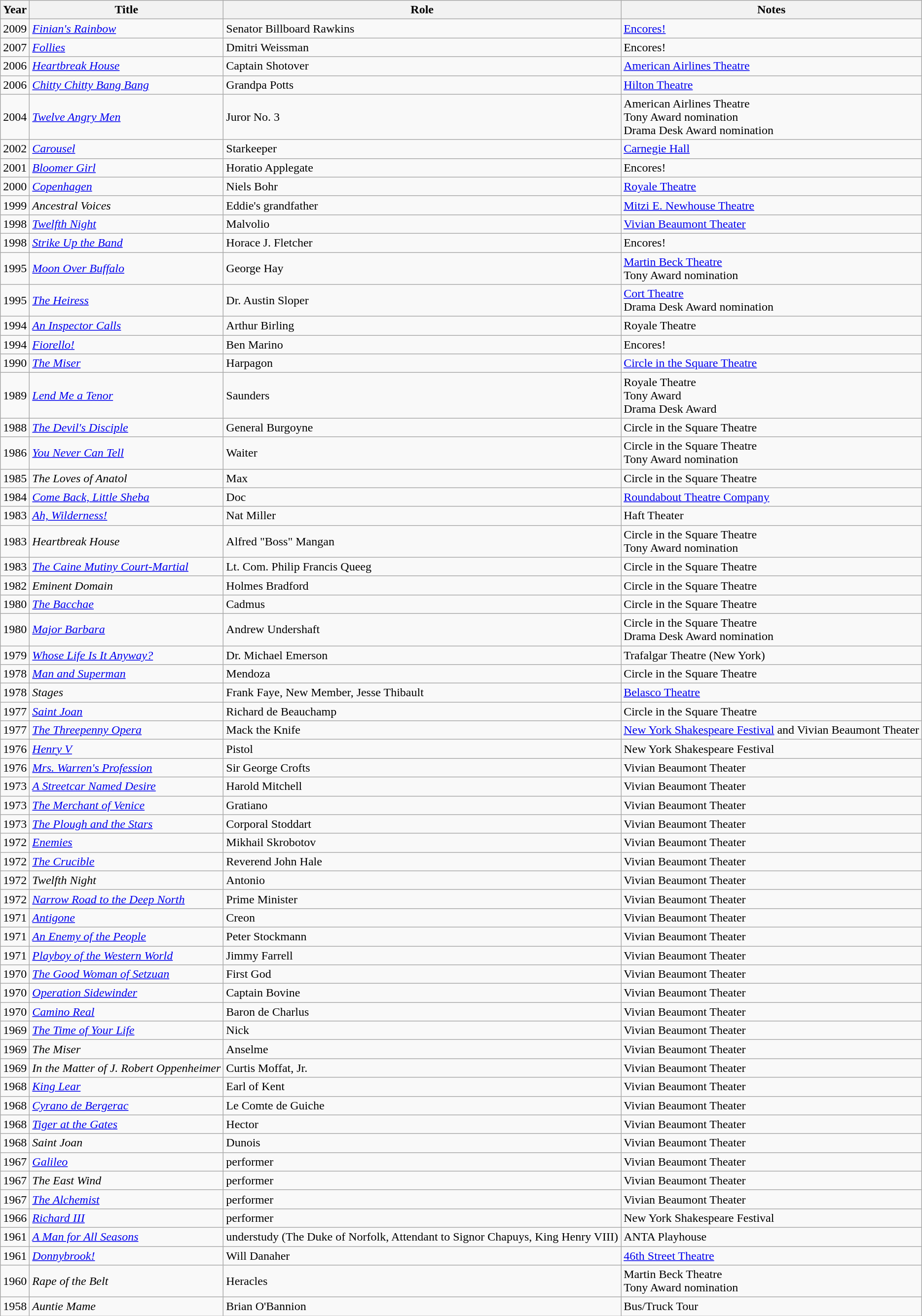<table class="wikitable sortable">
<tr>
<th>Year</th>
<th>Title</th>
<th>Role</th>
<th>Notes</th>
</tr>
<tr>
<td>2009</td>
<td><em><a href='#'>Finian's Rainbow</a></em></td>
<td>Senator Billboard Rawkins</td>
<td><a href='#'>Encores!</a></td>
</tr>
<tr>
<td>2007</td>
<td><em><a href='#'>Follies</a></em></td>
<td>Dmitri Weissman</td>
<td>Encores!</td>
</tr>
<tr>
<td>2006</td>
<td><em><a href='#'>Heartbreak House</a></em></td>
<td>Captain Shotover</td>
<td><a href='#'>American Airlines Theatre</a></td>
</tr>
<tr>
<td>2006</td>
<td><em><a href='#'>Chitty Chitty Bang Bang</a></em></td>
<td>Grandpa Potts</td>
<td><a href='#'>Hilton Theatre</a></td>
</tr>
<tr>
<td>2004</td>
<td><em><a href='#'>Twelve Angry Men</a></em></td>
<td>Juror No. 3</td>
<td>American Airlines Theatre<br>Tony Award nomination<br>Drama Desk Award nomination</td>
</tr>
<tr>
<td>2002</td>
<td><a href='#'><em>Carousel</em></a></td>
<td>Starkeeper</td>
<td><a href='#'>Carnegie Hall</a></td>
</tr>
<tr>
<td>2001</td>
<td><em><a href='#'>Bloomer Girl</a></em></td>
<td>Horatio Applegate</td>
<td>Encores!</td>
</tr>
<tr>
<td>2000</td>
<td><em><a href='#'>Copenhagen</a></em></td>
<td>Niels Bohr</td>
<td><a href='#'>Royale Theatre</a></td>
</tr>
<tr>
<td>1999</td>
<td><em>Ancestral Voices</em></td>
<td>Eddie's grandfather</td>
<td><a href='#'>Mitzi E. Newhouse Theatre</a></td>
</tr>
<tr>
<td>1998</td>
<td><em><a href='#'>Twelfth Night</a></em></td>
<td>Malvolio</td>
<td><a href='#'>Vivian Beaumont Theater</a></td>
</tr>
<tr>
<td>1998</td>
<td><em><a href='#'>Strike Up the Band</a></em></td>
<td>Horace J. Fletcher</td>
<td>Encores!</td>
</tr>
<tr>
<td>1995</td>
<td><em><a href='#'>Moon Over Buffalo</a></em></td>
<td>George Hay</td>
<td><a href='#'>Martin Beck Theatre</a><br>Tony Award nomination</td>
</tr>
<tr>
<td>1995</td>
<td><em><a href='#'>The Heiress</a></em></td>
<td>Dr. Austin Sloper</td>
<td><a href='#'>Cort Theatre</a><br>Drama Desk Award nomination</td>
</tr>
<tr>
<td>1994</td>
<td><em><a href='#'>An Inspector Calls</a></em></td>
<td>Arthur Birling</td>
<td>Royale Theatre</td>
</tr>
<tr>
<td>1994</td>
<td><em><a href='#'>Fiorello!</a></em></td>
<td>Ben Marino</td>
<td>Encores!</td>
</tr>
<tr>
<td>1990</td>
<td><em><a href='#'>The Miser</a></em></td>
<td>Harpagon</td>
<td><a href='#'>Circle in the Square Theatre</a></td>
</tr>
<tr>
<td>1989</td>
<td><em><a href='#'>Lend Me a Tenor</a></em></td>
<td>Saunders</td>
<td>Royale Theatre<br>Tony Award<br>Drama Desk Award</td>
</tr>
<tr>
<td>1988</td>
<td><em><a href='#'>The Devil's Disciple</a></em></td>
<td>General Burgoyne</td>
<td>Circle in the Square Theatre</td>
</tr>
<tr>
<td>1986</td>
<td><em><a href='#'>You Never Can Tell</a></em></td>
<td>Waiter</td>
<td>Circle in the Square Theatre<br>Tony Award nomination</td>
</tr>
<tr>
<td>1985</td>
<td><em>The Loves of Anatol</em></td>
<td>Max</td>
<td>Circle in the Square Theatre</td>
</tr>
<tr>
<td>1984</td>
<td><em><a href='#'>Come Back, Little Sheba</a></em></td>
<td>Doc</td>
<td><a href='#'>Roundabout Theatre Company</a></td>
</tr>
<tr>
<td>1983</td>
<td><em><a href='#'>Ah, Wilderness!</a></em></td>
<td>Nat Miller</td>
<td>Haft Theater</td>
</tr>
<tr>
<td>1983</td>
<td><em>Heartbreak House</em></td>
<td>Alfred "Boss" Mangan</td>
<td>Circle in the Square Theatre<br>Tony Award nomination</td>
</tr>
<tr>
<td>1983</td>
<td><em><a href='#'>The Caine Mutiny Court-Martial</a></em></td>
<td>Lt. Com. Philip Francis Queeg</td>
<td>Circle in the Square Theatre</td>
</tr>
<tr>
<td>1982</td>
<td><em>Eminent Domain</em></td>
<td>Holmes Bradford</td>
<td>Circle in the Square Theatre</td>
</tr>
<tr>
<td>1980</td>
<td><em><a href='#'>The Bacchae</a></em></td>
<td>Cadmus</td>
<td>Circle in the Square Theatre</td>
</tr>
<tr>
<td>1980</td>
<td><em><a href='#'>Major Barbara</a></em></td>
<td>Andrew Undershaft</td>
<td>Circle in the Square Theatre<br>Drama Desk Award nomination</td>
</tr>
<tr>
<td>1979</td>
<td><em><a href='#'>Whose Life Is It Anyway?</a></em></td>
<td>Dr. Michael Emerson</td>
<td>Trafalgar Theatre (New York)</td>
</tr>
<tr>
<td>1978</td>
<td><em><a href='#'>Man and Superman</a></em></td>
<td>Mendoza</td>
<td>Circle in the Square Theatre</td>
</tr>
<tr>
<td>1978</td>
<td><em>Stages</em></td>
<td>Frank Faye, New Member, Jesse Thibault</td>
<td><a href='#'>Belasco Theatre</a></td>
</tr>
<tr>
<td>1977</td>
<td><em><a href='#'>Saint Joan</a></em></td>
<td>Richard de Beauchamp</td>
<td>Circle in the Square Theatre</td>
</tr>
<tr>
<td>1977</td>
<td><em><a href='#'>The Threepenny Opera</a></em></td>
<td>Mack the Knife</td>
<td><a href='#'>New York Shakespeare Festival</a> and Vivian Beaumont Theater</td>
</tr>
<tr>
<td>1976</td>
<td><em><a href='#'>Henry V</a></em></td>
<td>Pistol</td>
<td>New York Shakespeare Festival</td>
</tr>
<tr>
<td>1976</td>
<td><em><a href='#'>Mrs. Warren's Profession</a></em></td>
<td>Sir George Crofts</td>
<td>Vivian Beaumont Theater</td>
</tr>
<tr>
<td>1973</td>
<td><em><a href='#'>A Streetcar Named Desire</a></em></td>
<td>Harold Mitchell</td>
<td>Vivian Beaumont Theater</td>
</tr>
<tr>
<td>1973</td>
<td><em><a href='#'>The Merchant of Venice</a></em></td>
<td>Gratiano</td>
<td>Vivian Beaumont Theater</td>
</tr>
<tr>
<td>1973</td>
<td><em><a href='#'>The Plough and the Stars</a></em></td>
<td>Corporal Stoddart</td>
<td>Vivian Beaumont Theater</td>
</tr>
<tr>
<td>1972</td>
<td><em><a href='#'>Enemies</a></em></td>
<td>Mikhail Skrobotov</td>
<td>Vivian Beaumont Theater</td>
</tr>
<tr>
<td>1972</td>
<td><em><a href='#'>The Crucible</a></em></td>
<td>Reverend John Hale</td>
<td>Vivian Beaumont Theater</td>
</tr>
<tr>
<td>1972</td>
<td><em>Twelfth Night</em></td>
<td>Antonio</td>
<td>Vivian Beaumont Theater</td>
</tr>
<tr>
<td>1972</td>
<td><em><a href='#'>Narrow Road to the Deep North</a></em></td>
<td>Prime Minister</td>
<td>Vivian Beaumont Theater</td>
</tr>
<tr>
<td>1971</td>
<td><em><a href='#'>Antigone</a></em></td>
<td>Creon</td>
<td>Vivian Beaumont Theater</td>
</tr>
<tr>
<td>1971</td>
<td><em><a href='#'>An Enemy of the People</a></em></td>
<td>Peter Stockmann</td>
<td>Vivian Beaumont Theater</td>
</tr>
<tr>
<td>1971</td>
<td><em><a href='#'>Playboy of the Western World</a></em></td>
<td>Jimmy Farrell</td>
<td>Vivian Beaumont Theater</td>
</tr>
<tr>
<td>1970</td>
<td><em><a href='#'>The Good Woman of Setzuan</a></em></td>
<td>First God</td>
<td>Vivian Beaumont Theater</td>
</tr>
<tr>
<td>1970</td>
<td><em><a href='#'>Operation Sidewinder</a></em></td>
<td>Captain Bovine</td>
<td>Vivian Beaumont Theater</td>
</tr>
<tr>
<td>1970</td>
<td><em><a href='#'>Camino Real</a></em></td>
<td>Baron de Charlus</td>
<td>Vivian Beaumont Theater</td>
</tr>
<tr>
<td>1969</td>
<td><em><a href='#'>The Time of Your Life</a></em></td>
<td>Nick</td>
<td>Vivian Beaumont Theater</td>
</tr>
<tr>
<td>1969</td>
<td><em>The Miser</em></td>
<td>Anselme</td>
<td>Vivian Beaumont Theater</td>
</tr>
<tr>
<td>1969</td>
<td><em>In the Matter of J. Robert Oppenheimer</em></td>
<td>Curtis Moffat, Jr.</td>
<td>Vivian Beaumont Theater</td>
</tr>
<tr>
<td>1968</td>
<td><em><a href='#'>King Lear</a></em></td>
<td>Earl of Kent</td>
<td>Vivian Beaumont Theater</td>
</tr>
<tr>
<td>1968</td>
<td><em><a href='#'>Cyrano de Bergerac</a></em></td>
<td>Le Comte de Guiche</td>
<td>Vivian Beaumont Theater</td>
</tr>
<tr>
<td>1968</td>
<td><em><a href='#'>Tiger at the Gates</a></em></td>
<td>Hector</td>
<td>Vivian Beaumont Theater</td>
</tr>
<tr>
<td>1968</td>
<td><em>Saint Joan</em></td>
<td>Dunois</td>
<td>Vivian Beaumont Theater</td>
</tr>
<tr>
<td>1967</td>
<td><em><a href='#'>Galileo</a></em></td>
<td>performer</td>
<td>Vivian Beaumont Theater</td>
</tr>
<tr>
<td>1967</td>
<td><em>The East Wind</em></td>
<td>performer</td>
<td>Vivian Beaumont Theater</td>
</tr>
<tr>
<td>1967</td>
<td><em><a href='#'>The Alchemist</a></em></td>
<td>performer</td>
<td>Vivian Beaumont Theater</td>
</tr>
<tr>
<td>1966</td>
<td><em><a href='#'>Richard III</a></em></td>
<td>performer</td>
<td>New York Shakespeare Festival</td>
</tr>
<tr>
<td>1961</td>
<td><em><a href='#'>A Man for All Seasons</a></em></td>
<td>understudy (The Duke of Norfolk, Attendant to Signor Chapuys, King Henry VIII)</td>
<td>ANTA Playhouse</td>
</tr>
<tr>
<td>1961</td>
<td><em><a href='#'>Donnybrook!</a></em></td>
<td>Will Danaher</td>
<td><a href='#'>46th Street Theatre</a></td>
</tr>
<tr>
<td>1960</td>
<td><em>Rape of the Belt</em></td>
<td>Heracles</td>
<td>Martin Beck Theatre<br>Tony Award nomination</td>
</tr>
<tr>
<td>1958</td>
<td><em>Auntie Mame</em></td>
<td>Brian O'Bannion</td>
<td>Bus/Truck Tour</td>
</tr>
</table>
